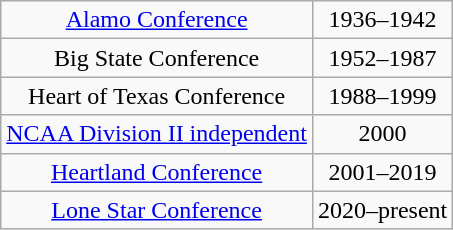<table class="wikitable" style="text-align:center">
<tr>
<td><a href='#'>Alamo Conference</a></td>
<td>1936–1942</td>
</tr>
<tr>
<td>Big State Conference</td>
<td>1952–1987</td>
</tr>
<tr>
<td>Heart of Texas Conference</td>
<td>1988–1999</td>
</tr>
<tr>
<td><a href='#'>NCAA Division II independent</a></td>
<td>2000</td>
</tr>
<tr>
<td><a href='#'>Heartland Conference</a></td>
<td>2001–2019</td>
</tr>
<tr>
<td><a href='#'>Lone Star Conference</a></td>
<td>2020–present</td>
</tr>
</table>
